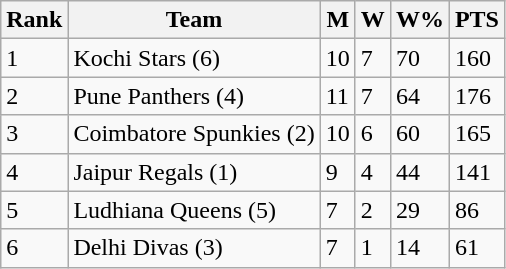<table class="wikitable">
<tr>
<th>Rank</th>
<th>Team</th>
<th>M</th>
<th>W</th>
<th>W%</th>
<th>PTS</th>
</tr>
<tr>
<td>1</td>
<td>Kochi Stars (6)</td>
<td>10</td>
<td>7</td>
<td>70</td>
<td>160</td>
</tr>
<tr>
<td>2</td>
<td>Pune Panthers (4)</td>
<td>11</td>
<td>7</td>
<td>64</td>
<td>176</td>
</tr>
<tr>
<td>3</td>
<td>Coimbatore Spunkies (2)</td>
<td>10</td>
<td>6</td>
<td>60</td>
<td>165</td>
</tr>
<tr>
<td>4</td>
<td>Jaipur Regals (1)</td>
<td>9</td>
<td>4</td>
<td>44</td>
<td>141</td>
</tr>
<tr>
<td>5</td>
<td>Ludhiana Queens (5)</td>
<td>7</td>
<td>2</td>
<td>29</td>
<td>86</td>
</tr>
<tr>
<td>6</td>
<td>Delhi Divas (3)</td>
<td>7</td>
<td>1</td>
<td>14</td>
<td>61</td>
</tr>
</table>
